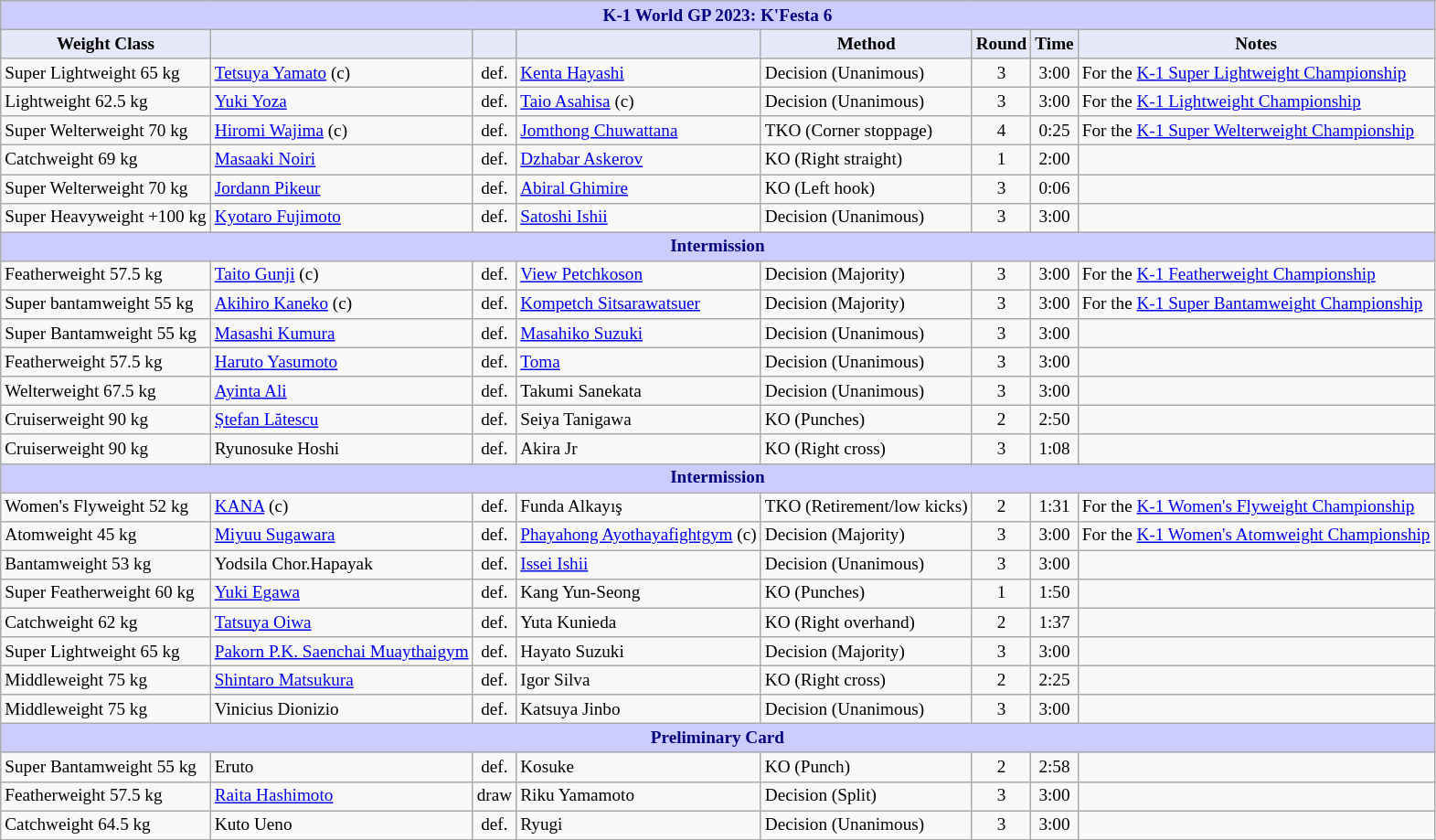<table class="wikitable" style="font-size: 80%;">
<tr>
<th colspan="8" style="background-color: #ccf; color: #000080; text-align: center;"><strong>K-1 World GP 2023: K'Festa 6</strong></th>
</tr>
<tr>
<th colspan="1" style="background-color: #E6E8FA; color: #000000; text-align: center;">Weight Class</th>
<th colspan="1" style="background-color: #E6E8FA; color: #000000; text-align: center;"></th>
<th colspan="1" style="background-color: #E6E8FA; color: #000000; text-align: center;"></th>
<th colspan="1" style="background-color: #E6E8FA; color: #000000; text-align: center;"></th>
<th colspan="1" style="background-color: #E6E8FA; color: #000000; text-align: center;">Method</th>
<th colspan="1" style="background-color: #E6E8FA; color: #000000; text-align: center;">Round</th>
<th colspan="1" style="background-color: #E6E8FA; color: #000000; text-align: center;">Time</th>
<th colspan="1" style="background-color: #E6E8FA; color: #000000; text-align: center;">Notes</th>
</tr>
<tr>
<td>Super Lightweight 65 kg</td>
<td> <a href='#'>Tetsuya Yamato</a> (c)</td>
<td align=center>def.</td>
<td> <a href='#'>Kenta Hayashi</a></td>
<td>Decision (Unanimous)</td>
<td align=center>3</td>
<td align=center>3:00</td>
<td>For the <a href='#'>K-1 Super Lightweight Championship</a></td>
</tr>
<tr>
<td>Lightweight 62.5 kg</td>
<td> <a href='#'>Yuki Yoza</a></td>
<td align=center>def.</td>
<td> <a href='#'>Taio Asahisa</a> (c)</td>
<td>Decision (Unanimous)</td>
<td align=center>3</td>
<td align=center>3:00</td>
<td>For the <a href='#'>K-1 Lightweight Championship</a></td>
</tr>
<tr>
<td>Super Welterweight 70 kg</td>
<td> <a href='#'>Hiromi Wajima</a> (c)</td>
<td align=center>def.</td>
<td> <a href='#'>Jomthong Chuwattana</a></td>
<td>TKO (Corner stoppage)</td>
<td align=center>4</td>
<td align=center>0:25</td>
<td>For the <a href='#'>K-1 Super Welterweight Championship</a></td>
</tr>
<tr>
<td>Catchweight 69 kg</td>
<td> <a href='#'>Masaaki Noiri</a></td>
<td align=center>def.</td>
<td> <a href='#'>Dzhabar Askerov</a></td>
<td>KO (Right straight)</td>
<td align=center>1</td>
<td align=center>2:00</td>
<td></td>
</tr>
<tr>
<td>Super Welterweight 70 kg</td>
<td> <a href='#'>Jordann Pikeur</a></td>
<td align=center>def.</td>
<td> <a href='#'>Abiral Ghimire</a></td>
<td>KO (Left hook)</td>
<td align=center>3</td>
<td align=center>0:06</td>
<td></td>
</tr>
<tr>
<td>Super Heavyweight +100 kg</td>
<td> <a href='#'>Kyotaro Fujimoto</a></td>
<td align=center>def.</td>
<td> <a href='#'>Satoshi Ishii</a></td>
<td>Decision (Unanimous)</td>
<td align=center>3</td>
<td align=center>3:00</td>
<td></td>
</tr>
<tr>
<th colspan="8" style="background-color: #ccf; color: #000080; text-align: center;"><strong>Intermission</strong></th>
</tr>
<tr>
<td>Featherweight 57.5 kg</td>
<td> <a href='#'>Taito Gunji</a> (c)</td>
<td align=center>def.</td>
<td> <a href='#'>View Petchkoson</a></td>
<td>Decision (Majority)</td>
<td align=center>3</td>
<td align=center>3:00</td>
<td>For the <a href='#'>K-1 Featherweight Championship</a></td>
</tr>
<tr>
<td>Super bantamweight 55 kg</td>
<td> <a href='#'>Akihiro Kaneko</a> (c)</td>
<td align=center>def.</td>
<td> <a href='#'>Kompetch Sitsarawatsuer</a></td>
<td>Decision (Majority)</td>
<td align=center>3</td>
<td align=center>3:00</td>
<td>For the <a href='#'>K-1 Super Bantamweight Championship</a></td>
</tr>
<tr>
<td>Super Bantamweight 55 kg</td>
<td> <a href='#'>Masashi Kumura</a></td>
<td align=center>def.</td>
<td> <a href='#'>Masahiko Suzuki</a></td>
<td>Decision (Unanimous)</td>
<td align=center>3</td>
<td align=center>3:00</td>
<td></td>
</tr>
<tr>
<td>Featherweight 57.5 kg</td>
<td> <a href='#'>Haruto Yasumoto</a></td>
<td align=center>def.</td>
<td> <a href='#'>Toma</a></td>
<td>Decision (Unanimous)</td>
<td align=center>3</td>
<td align=center>3:00</td>
<td></td>
</tr>
<tr>
<td>Welterweight 67.5 kg</td>
<td> <a href='#'>Ayinta Ali</a></td>
<td align=center>def.</td>
<td> Takumi Sanekata</td>
<td>Decision (Unanimous)</td>
<td align=center>3</td>
<td align=center>3:00</td>
<td></td>
</tr>
<tr>
<td>Cruiserweight 90 kg</td>
<td> <a href='#'>Ștefan Lătescu</a></td>
<td align=center>def.</td>
<td> Seiya Tanigawa</td>
<td>KO (Punches)</td>
<td align=center>2</td>
<td align=center>2:50</td>
<td></td>
</tr>
<tr>
<td>Cruiserweight 90 kg</td>
<td> Ryunosuke Hoshi</td>
<td align=center>def.</td>
<td> Akira Jr</td>
<td>KO (Right cross)</td>
<td align=center>3</td>
<td align=center>1:08</td>
<td></td>
</tr>
<tr>
<th colspan="8" style="background-color: #ccf; color: #000080; text-align: center;"><strong>Intermission</strong></th>
</tr>
<tr>
<td>Women's Flyweight 52 kg</td>
<td> <a href='#'>KANA</a> (c)</td>
<td align=center>def.</td>
<td> Funda Alkayış</td>
<td>TKO (Retirement/low kicks)</td>
<td align=center>2</td>
<td align=center>1:31</td>
<td>For the <a href='#'>K-1 Women's Flyweight Championship</a></td>
</tr>
<tr>
<td>Atomweight 45 kg</td>
<td> <a href='#'>Miyuu Sugawara</a></td>
<td align=center>def.</td>
<td> <a href='#'>Phayahong Ayothayafightgym</a> (c)</td>
<td>Decision (Majority)</td>
<td align=center>3</td>
<td align=center>3:00</td>
<td>For the <a href='#'>K-1 Women's Atomweight Championship</a></td>
</tr>
<tr>
<td>Bantamweight 53 kg</td>
<td> Yodsila Chor.Hapayak</td>
<td align=center>def.</td>
<td> <a href='#'>Issei Ishii</a></td>
<td>Decision (Unanimous)</td>
<td align=center>3</td>
<td align=center>3:00</td>
<td></td>
</tr>
<tr>
<td>Super Featherweight 60 kg</td>
<td> <a href='#'>Yuki Egawa</a></td>
<td align=center>def.</td>
<td> Kang Yun-Seong</td>
<td>KO (Punches)</td>
<td align=center>1</td>
<td align=center>1:50</td>
<td></td>
</tr>
<tr>
<td>Catchweight 62 kg</td>
<td> <a href='#'>Tatsuya Oiwa</a></td>
<td align=center>def.</td>
<td> Yuta Kunieda</td>
<td>KO (Right overhand)</td>
<td align=center>2</td>
<td align=center>1:37</td>
<td></td>
</tr>
<tr>
<td>Super Lightweight 65 kg</td>
<td> <a href='#'>Pakorn P.K. Saenchai Muaythaigym</a></td>
<td align=center>def.</td>
<td> Hayato Suzuki</td>
<td>Decision (Majority)</td>
<td align=center>3</td>
<td align=center>3:00</td>
<td></td>
</tr>
<tr>
<td>Middleweight 75 kg</td>
<td> <a href='#'>Shintaro Matsukura</a></td>
<td align=center>def.</td>
<td> Igor Silva</td>
<td>KO (Right cross)</td>
<td align=center>2</td>
<td align=center>2:25</td>
<td></td>
</tr>
<tr>
<td>Middleweight 75 kg</td>
<td> Vinicius Dionizio</td>
<td align=center>def.</td>
<td> Katsuya Jinbo</td>
<td>Decision (Unanimous)</td>
<td align=center>3</td>
<td align=center>3:00</td>
<td></td>
</tr>
<tr>
<th colspan="8" style="background-color: #ccf; color: #000080; text-align: center;"><strong>Preliminary Card</strong></th>
</tr>
<tr>
<td>Super Bantamweight 55 kg</td>
<td> Eruto</td>
<td align=center>def.</td>
<td> Kosuke</td>
<td>KO (Punch)</td>
<td align=center>2</td>
<td align=center>2:58</td>
<td></td>
</tr>
<tr>
<td>Featherweight 57.5 kg</td>
<td> <a href='#'>Raita Hashimoto</a></td>
<td align=center>draw</td>
<td> Riku Yamamoto</td>
<td>Decision (Split)</td>
<td align=center>3</td>
<td align=center>3:00</td>
<td></td>
</tr>
<tr>
<td>Catchweight 64.5 kg</td>
<td> Kuto Ueno</td>
<td align=center>def.</td>
<td> Ryugi</td>
<td>Decision (Unanimous)</td>
<td align=center>3</td>
<td align=center>3:00</td>
<td></td>
</tr>
</table>
